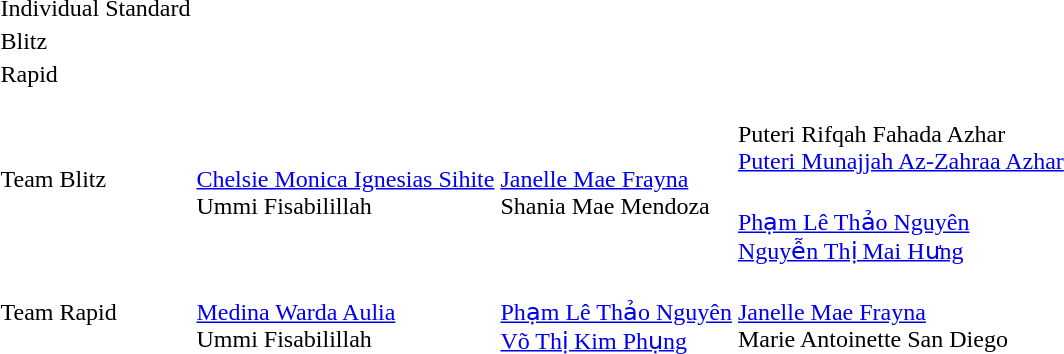<table>
<tr>
<td>Individual Standard</td>
<td></td>
<td></td>
<td></td>
</tr>
<tr>
<td rowspan=2>Blitz</td>
<td rowspan=2></td>
<td rowspan=2></td>
<td></td>
</tr>
<tr>
<td></td>
</tr>
<tr>
<td rowspan=2>Rapid</td>
<td rowspan=2></td>
<td rowspan=2></td>
<td></td>
</tr>
<tr>
<td></td>
</tr>
<tr>
<td rowspan=2>Team Blitz</td>
<td rowspan=2><br><a href='#'>Chelsie Monica Ignesias Sihite</a><br>Ummi Fisabilillah</td>
<td rowspan=2><br><a href='#'>Janelle Mae Frayna</a><br>Shania Mae Mendoza</td>
<td><br>Puteri Rifqah Fahada Azhar<br><a href='#'>Puteri Munajjah Az-Zahraa Azhar</a></td>
</tr>
<tr>
<td><br><a href='#'>Phạm Lê Thảo Nguyên</a><br><a href='#'>Nguyễn Thị Mai Hưng</a></td>
</tr>
<tr>
<td>Team Rapid</td>
<td><br><a href='#'>Medina Warda Aulia</a><br>Ummi Fisabilillah</td>
<td><br><a href='#'>Phạm Lê Thảo Nguyên</a><br><a href='#'>Võ Thị Kim Phụng</a></td>
<td><br><a href='#'>Janelle Mae Frayna</a><br>Marie Antoinette San Diego</td>
</tr>
<tr>
</tr>
</table>
